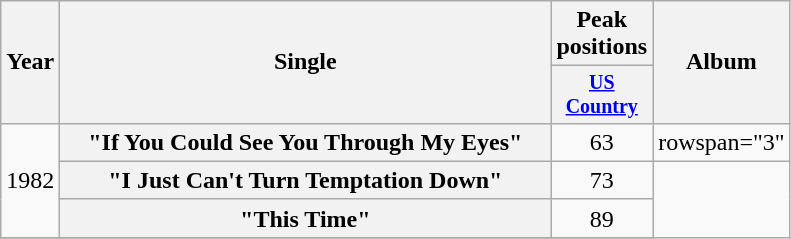<table class="wikitable plainrowheaders" style="text-align:center;">
<tr>
<th rowspan="2">Year</th>
<th rowspan="2" style="width:20em;">Single</th>
<th colspan="1">Peak positions</th>
<th rowspan="2">Album</th>
</tr>
<tr style="font-size:smaller;">
<th width="60"><a href='#'>US Country</a></th>
</tr>
<tr>
<td rowspan="3">1982</td>
<th scope="row">"If You Could See You Through My Eyes"</th>
<td>63</td>
<td>rowspan="3" </td>
</tr>
<tr>
<th scope="row">"I Just Can't Turn Temptation Down"</th>
<td>73</td>
</tr>
<tr>
<th scope="row">"This Time"</th>
<td>89</td>
</tr>
<tr>
</tr>
</table>
